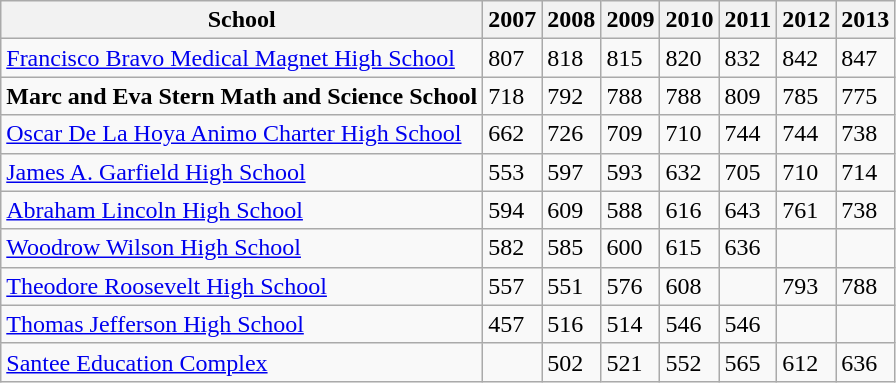<table class="wikitable">
<tr>
<th>School</th>
<th><strong>2007 </strong></th>
<th><strong>2008 </strong></th>
<th><strong>2009 </strong></th>
<th><strong>2010 </strong></th>
<th><strong>2011 </strong></th>
<th><strong>2012</strong></th>
<th><strong>2013 </strong></th>
</tr>
<tr>
<td><a href='#'>Francisco Bravo Medical Magnet High School</a></td>
<td>807</td>
<td>818</td>
<td>815</td>
<td>820</td>
<td>832</td>
<td>842</td>
<td>847</td>
</tr>
<tr>
<td><strong>Marc and Eva Stern Math and Science School</strong></td>
<td>718</td>
<td>792</td>
<td>788</td>
<td>788</td>
<td>809</td>
<td>785</td>
<td>775</td>
</tr>
<tr>
<td><a href='#'>Oscar De La Hoya Animo Charter High School</a></td>
<td>662</td>
<td>726</td>
<td>709</td>
<td>710</td>
<td>744</td>
<td>744</td>
<td>738</td>
</tr>
<tr>
<td><a href='#'>James A. Garfield High School</a></td>
<td>553</td>
<td>597</td>
<td>593</td>
<td>632</td>
<td>705</td>
<td>710</td>
<td>714</td>
</tr>
<tr>
<td><a href='#'>Abraham Lincoln High School</a></td>
<td>594</td>
<td>609</td>
<td>588</td>
<td>616</td>
<td>643</td>
<td>761</td>
<td>738</td>
</tr>
<tr>
<td><a href='#'>Woodrow Wilson High School</a></td>
<td>582</td>
<td>585</td>
<td>600</td>
<td>615</td>
<td>636</td>
<td></td>
<td></td>
</tr>
<tr>
<td><a href='#'>Theodore Roosevelt High School</a></td>
<td>557</td>
<td>551</td>
<td>576</td>
<td>608</td>
<td></td>
<td>793</td>
<td>788</td>
</tr>
<tr>
<td><a href='#'>Thomas Jefferson High School</a></td>
<td>457</td>
<td>516</td>
<td>514</td>
<td>546</td>
<td>546</td>
<td></td>
<td></td>
</tr>
<tr>
<td><a href='#'>Santee Education Complex</a></td>
<td></td>
<td>502</td>
<td>521</td>
<td>552</td>
<td>565</td>
<td>612</td>
<td>636</td>
</tr>
</table>
